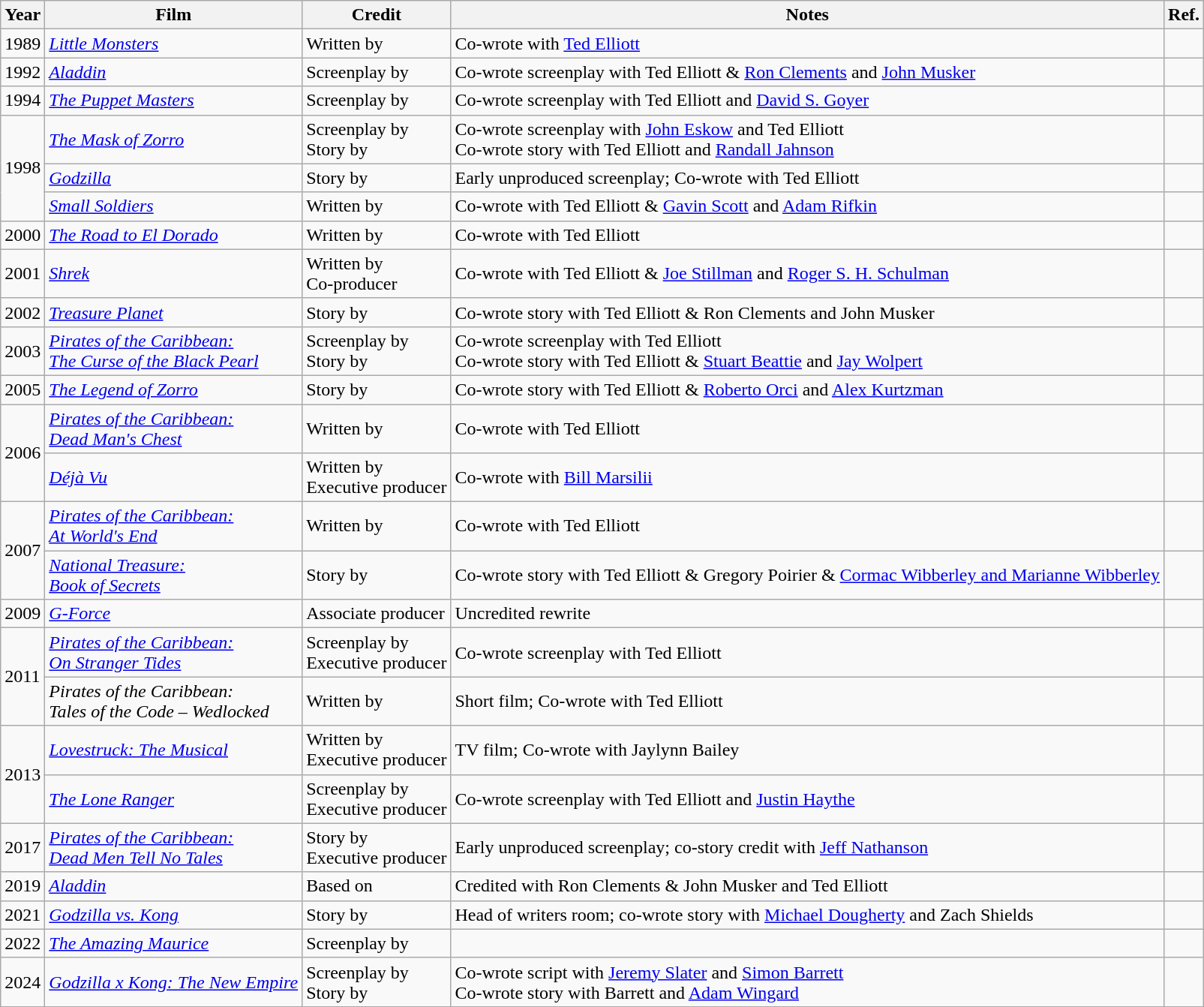<table class="wikitable">
<tr>
<th>Year</th>
<th>Film</th>
<th>Credit</th>
<th>Notes</th>
<th>Ref.</th>
</tr>
<tr>
<td>1989</td>
<td><em><a href='#'>Little Monsters</a></em></td>
<td>Written by</td>
<td>Co-wrote with <a href='#'>Ted Elliott</a></td>
<td></td>
</tr>
<tr>
<td>1992</td>
<td><em><a href='#'>Aladdin</a></em></td>
<td>Screenplay by</td>
<td>Co-wrote screenplay with Ted Elliott & <a href='#'>Ron Clements</a> and <a href='#'>John Musker</a></td>
<td></td>
</tr>
<tr>
<td>1994</td>
<td><em><a href='#'>The Puppet Masters</a></em></td>
<td>Screenplay by</td>
<td>Co-wrote screenplay with Ted Elliott and <a href='#'>David S. Goyer</a></td>
<td></td>
</tr>
<tr>
<td rowspan=3>1998</td>
<td><em><a href='#'>The Mask of Zorro</a></em></td>
<td>Screenplay by<br>Story by</td>
<td>Co-wrote screenplay with <a href='#'>John Eskow</a> and Ted Elliott<br>Co-wrote story with Ted Elliott and <a href='#'>Randall Jahnson</a></td>
<td></td>
</tr>
<tr>
<td><em><a href='#'>Godzilla</a></em></td>
<td>Story by</td>
<td>Early unproduced screenplay; Co-wrote with Ted Elliott</td>
<td></td>
</tr>
<tr>
<td><em><a href='#'>Small Soldiers</a></em></td>
<td>Written by</td>
<td>Co-wrote with Ted Elliott & <a href='#'>Gavin Scott</a> and <a href='#'>Adam Rifkin</a></td>
<td></td>
</tr>
<tr>
<td>2000</td>
<td><em><a href='#'>The Road to El Dorado</a></em></td>
<td>Written by</td>
<td>Co-wrote with Ted Elliott</td>
<td></td>
</tr>
<tr>
<td>2001</td>
<td><em><a href='#'>Shrek</a></em></td>
<td>Written by<br>Co-producer</td>
<td>Co-wrote with Ted Elliott & <a href='#'>Joe Stillman</a> and <a href='#'>Roger S. H. Schulman</a></td>
<td></td>
</tr>
<tr>
<td>2002</td>
<td><em><a href='#'>Treasure Planet</a></em></td>
<td>Story by</td>
<td>Co-wrote story with Ted Elliott & Ron Clements and John Musker</td>
<td></td>
</tr>
<tr>
<td>2003</td>
<td><em><a href='#'>Pirates of the Caribbean:<br>The Curse of the Black Pearl</a></em></td>
<td>Screenplay by<br>Story by</td>
<td>Co-wrote screenplay with Ted Elliott<br>Co-wrote story with Ted Elliott & <a href='#'>Stuart Beattie</a> and <a href='#'>Jay Wolpert</a></td>
<td></td>
</tr>
<tr>
<td>2005</td>
<td><em><a href='#'>The Legend of Zorro</a></em></td>
<td>Story by</td>
<td>Co-wrote story with Ted Elliott & <a href='#'>Roberto Orci</a> and <a href='#'>Alex Kurtzman</a></td>
<td></td>
</tr>
<tr>
<td rowspan=2>2006</td>
<td><em><a href='#'>Pirates of the Caribbean:<br>Dead Man's Chest</a></em></td>
<td>Written by</td>
<td>Co-wrote with Ted Elliott</td>
<td></td>
</tr>
<tr>
<td><em><a href='#'>Déjà Vu</a></em></td>
<td>Written by<br>Executive producer</td>
<td>Co-wrote with <a href='#'>Bill Marsilii</a></td>
<td></td>
</tr>
<tr>
<td rowspan=2>2007</td>
<td><em><a href='#'>Pirates of the Caribbean:<br>At World's End</a></em></td>
<td>Written by</td>
<td>Co-wrote with Ted Elliott</td>
<td></td>
</tr>
<tr>
<td><em><a href='#'>National Treasure:<br>Book of Secrets</a></em></td>
<td>Story by</td>
<td>Co-wrote story with Ted Elliott & Gregory Poirier & <a href='#'>Cormac Wibberley and Marianne Wibberley</a></td>
<td></td>
</tr>
<tr>
<td>2009</td>
<td><em><a href='#'>G-Force</a></em></td>
<td>Associate producer</td>
<td>Uncredited rewrite</td>
<td></td>
</tr>
<tr>
<td rowspan=2>2011</td>
<td><em><a href='#'>Pirates of the Caribbean:<br>On Stranger Tides</a></em></td>
<td>Screenplay by<br>Executive producer</td>
<td>Co-wrote screenplay with Ted Elliott</td>
<td></td>
</tr>
<tr>
<td><em>Pirates of the Caribbean:<br>Tales of the Code – Wedlocked</em></td>
<td>Written by</td>
<td>Short film; Co-wrote with Ted Elliott</td>
<td></td>
</tr>
<tr>
<td rowspan=2>2013</td>
<td><em><a href='#'>Lovestruck: The Musical</a></em></td>
<td>Written by<br>Executive producer</td>
<td>TV film; Co-wrote with Jaylynn Bailey</td>
<td></td>
</tr>
<tr>
<td><em><a href='#'>The Lone Ranger</a></em></td>
<td>Screenplay by<br>Executive producer</td>
<td>Co-wrote screenplay with Ted Elliott and <a href='#'>Justin Haythe</a></td>
<td></td>
</tr>
<tr>
<td>2017</td>
<td><em><a href='#'>Pirates of the Caribbean:<br>Dead Men Tell No Tales</a></em></td>
<td>Story by<br>Executive producer</td>
<td>Early unproduced screenplay; co-story credit with <a href='#'>Jeff Nathanson</a></td>
</tr>
<tr>
<td>2019</td>
<td><em><a href='#'>Aladdin</a></em></td>
<td>Based on</td>
<td>Credited with Ron Clements & John Musker and Ted Elliott</td>
<td></td>
</tr>
<tr>
<td>2021</td>
<td><em><a href='#'>Godzilla vs. Kong</a></em></td>
<td>Story by</td>
<td>Head of writers room; co-wrote story with <a href='#'>Michael Dougherty</a> and Zach Shields</td>
<td></td>
</tr>
<tr>
<td>2022</td>
<td><em><a href='#'>The Amazing Maurice</a></em></td>
<td>Screenplay by</td>
<td></td>
<td></td>
</tr>
<tr>
<td>2024</td>
<td><em><a href='#'>Godzilla x Kong: The New Empire</a></em></td>
<td>Screenplay by<br>Story by</td>
<td>Co-wrote script with <a href='#'>Jeremy Slater</a> and <a href='#'>Simon Barrett</a><br>Co-wrote story with Barrett and <a href='#'>Adam Wingard</a></td>
<td></td>
</tr>
</table>
